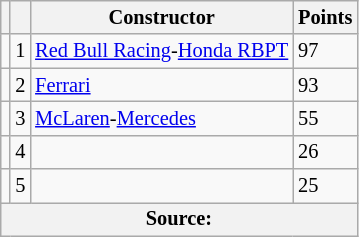<table class="wikitable" style="font-size: 85%;">
<tr>
<th scope="col"></th>
<th scope="col"></th>
<th scope="col">Constructor</th>
<th scope="col">Points</th>
</tr>
<tr>
<td align="left"></td>
<td align="center">1</td>
<td> <a href='#'>Red Bull Racing</a>-<a href='#'>Honda RBPT</a></td>
<td align="left">97</td>
</tr>
<tr>
<td align="left"></td>
<td align="center">2</td>
<td> <a href='#'>Ferrari</a></td>
<td align="left">93</td>
</tr>
<tr>
<td align="left"></td>
<td align="center">3</td>
<td> <a href='#'>McLaren</a>-<a href='#'>Mercedes</a></td>
<td align="left">55</td>
</tr>
<tr>
<td align="left"></td>
<td align="center">4</td>
<td></td>
<td align="left">26</td>
</tr>
<tr>
<td align="left"></td>
<td align="center">5</td>
<td></td>
<td align="left">25</td>
</tr>
<tr>
<th colspan=4>Source:</th>
</tr>
</table>
